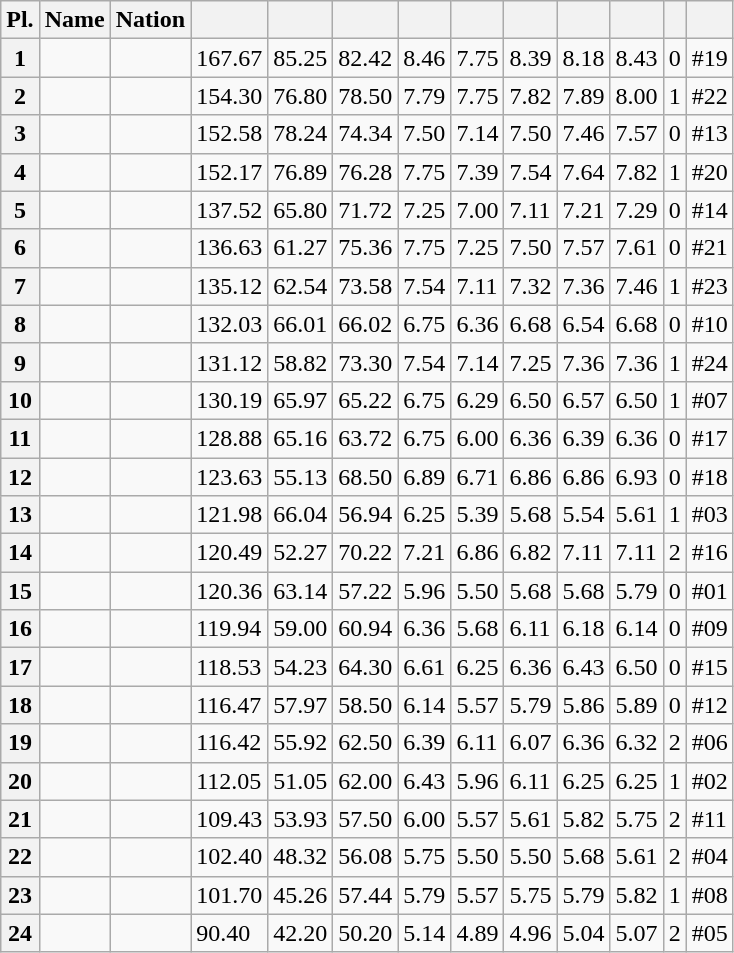<table class="wikitable sortable">
<tr>
<th>Pl.</th>
<th>Name</th>
<th>Nation</th>
<th></th>
<th></th>
<th></th>
<th></th>
<th></th>
<th></th>
<th></th>
<th></th>
<th></th>
<th></th>
</tr>
<tr>
<th>1</th>
<td></td>
<td></td>
<td>167.67</td>
<td>85.25</td>
<td>82.42</td>
<td>8.46</td>
<td>7.75</td>
<td>8.39</td>
<td>8.18</td>
<td>8.43</td>
<td>0</td>
<td>#19</td>
</tr>
<tr>
<th>2</th>
<td></td>
<td></td>
<td>154.30</td>
<td>76.80</td>
<td>78.50</td>
<td>7.79</td>
<td>7.75</td>
<td>7.82</td>
<td>7.89</td>
<td>8.00</td>
<td>1</td>
<td>#22</td>
</tr>
<tr>
<th>3</th>
<td></td>
<td></td>
<td>152.58</td>
<td>78.24</td>
<td>74.34</td>
<td>7.50</td>
<td>7.14</td>
<td>7.50</td>
<td>7.46</td>
<td>7.57</td>
<td>0</td>
<td>#13</td>
</tr>
<tr>
<th>4</th>
<td></td>
<td></td>
<td>152.17</td>
<td>76.89</td>
<td>76.28</td>
<td>7.75</td>
<td>7.39</td>
<td>7.54</td>
<td>7.64</td>
<td>7.82</td>
<td>1</td>
<td>#20</td>
</tr>
<tr>
<th>5</th>
<td></td>
<td></td>
<td>137.52</td>
<td>65.80</td>
<td>71.72</td>
<td>7.25</td>
<td>7.00</td>
<td>7.11</td>
<td>7.21</td>
<td>7.29</td>
<td>0</td>
<td>#14</td>
</tr>
<tr>
<th>6</th>
<td></td>
<td></td>
<td>136.63</td>
<td>61.27</td>
<td>75.36</td>
<td>7.75</td>
<td>7.25</td>
<td>7.50</td>
<td>7.57</td>
<td>7.61</td>
<td>0</td>
<td>#21</td>
</tr>
<tr>
<th>7</th>
<td></td>
<td></td>
<td>135.12</td>
<td>62.54</td>
<td>73.58</td>
<td>7.54</td>
<td>7.11</td>
<td>7.32</td>
<td>7.36</td>
<td>7.46</td>
<td>1</td>
<td>#23</td>
</tr>
<tr>
<th>8</th>
<td></td>
<td></td>
<td>132.03</td>
<td>66.01</td>
<td>66.02</td>
<td>6.75</td>
<td>6.36</td>
<td>6.68</td>
<td>6.54</td>
<td>6.68</td>
<td>0</td>
<td>#10</td>
</tr>
<tr>
<th>9</th>
<td></td>
<td></td>
<td>131.12</td>
<td>58.82</td>
<td>73.30</td>
<td>7.54</td>
<td>7.14</td>
<td>7.25</td>
<td>7.36</td>
<td>7.36</td>
<td>1</td>
<td>#24</td>
</tr>
<tr>
<th>10</th>
<td></td>
<td></td>
<td>130.19</td>
<td>65.97</td>
<td>65.22</td>
<td>6.75</td>
<td>6.29</td>
<td>6.50</td>
<td>6.57</td>
<td>6.50</td>
<td>1</td>
<td>#07</td>
</tr>
<tr>
<th>11</th>
<td></td>
<td></td>
<td>128.88</td>
<td>65.16</td>
<td>63.72</td>
<td>6.75</td>
<td>6.00</td>
<td>6.36</td>
<td>6.39</td>
<td>6.36</td>
<td>0</td>
<td>#17</td>
</tr>
<tr>
<th>12</th>
<td></td>
<td></td>
<td>123.63</td>
<td>55.13</td>
<td>68.50</td>
<td>6.89</td>
<td>6.71</td>
<td>6.86</td>
<td>6.86</td>
<td>6.93</td>
<td>0</td>
<td>#18</td>
</tr>
<tr>
<th>13</th>
<td></td>
<td></td>
<td>121.98</td>
<td>66.04</td>
<td>56.94</td>
<td>6.25</td>
<td>5.39</td>
<td>5.68</td>
<td>5.54</td>
<td>5.61</td>
<td>1</td>
<td>#03</td>
</tr>
<tr>
<th>14</th>
<td></td>
<td></td>
<td>120.49</td>
<td>52.27</td>
<td>70.22</td>
<td>7.21</td>
<td>6.86</td>
<td>6.82</td>
<td>7.11</td>
<td>7.11</td>
<td>2</td>
<td>#16</td>
</tr>
<tr>
<th>15</th>
<td></td>
<td></td>
<td>120.36</td>
<td>63.14</td>
<td>57.22</td>
<td>5.96</td>
<td>5.50</td>
<td>5.68</td>
<td>5.68</td>
<td>5.79</td>
<td>0</td>
<td>#01</td>
</tr>
<tr>
<th>16</th>
<td></td>
<td></td>
<td>119.94</td>
<td>59.00</td>
<td>60.94</td>
<td>6.36</td>
<td>5.68</td>
<td>6.11</td>
<td>6.18</td>
<td>6.14</td>
<td>0</td>
<td>#09</td>
</tr>
<tr>
<th>17</th>
<td></td>
<td></td>
<td>118.53</td>
<td>54.23</td>
<td>64.30</td>
<td>6.61</td>
<td>6.25</td>
<td>6.36</td>
<td>6.43</td>
<td>6.50</td>
<td>0</td>
<td>#15</td>
</tr>
<tr>
<th>18</th>
<td></td>
<td></td>
<td>116.47</td>
<td>57.97</td>
<td>58.50</td>
<td>6.14</td>
<td>5.57</td>
<td>5.79</td>
<td>5.86</td>
<td>5.89</td>
<td>0</td>
<td>#12</td>
</tr>
<tr>
<th>19</th>
<td></td>
<td></td>
<td>116.42</td>
<td>55.92</td>
<td>62.50</td>
<td>6.39</td>
<td>6.11</td>
<td>6.07</td>
<td>6.36</td>
<td>6.32</td>
<td>2</td>
<td>#06</td>
</tr>
<tr>
<th>20</th>
<td></td>
<td></td>
<td>112.05</td>
<td>51.05</td>
<td>62.00</td>
<td>6.43</td>
<td>5.96</td>
<td>6.11</td>
<td>6.25</td>
<td>6.25</td>
<td>1</td>
<td>#02</td>
</tr>
<tr>
<th>21</th>
<td></td>
<td></td>
<td>109.43</td>
<td>53.93</td>
<td>57.50</td>
<td>6.00</td>
<td>5.57</td>
<td>5.61</td>
<td>5.82</td>
<td>5.75</td>
<td>2</td>
<td>#11</td>
</tr>
<tr>
<th>22</th>
<td></td>
<td></td>
<td>102.40</td>
<td>48.32</td>
<td>56.08</td>
<td>5.75</td>
<td>5.50</td>
<td>5.50</td>
<td>5.68</td>
<td>5.61</td>
<td>2</td>
<td>#04</td>
</tr>
<tr>
<th>23</th>
<td></td>
<td></td>
<td>101.70</td>
<td>45.26</td>
<td>57.44</td>
<td>5.79</td>
<td>5.57</td>
<td>5.75</td>
<td>5.79</td>
<td>5.82</td>
<td>1</td>
<td>#08</td>
</tr>
<tr>
<th>24</th>
<td></td>
<td></td>
<td>90.40</td>
<td>42.20</td>
<td>50.20</td>
<td>5.14</td>
<td>4.89</td>
<td>4.96</td>
<td>5.04</td>
<td>5.07</td>
<td>2</td>
<td>#05</td>
</tr>
</table>
